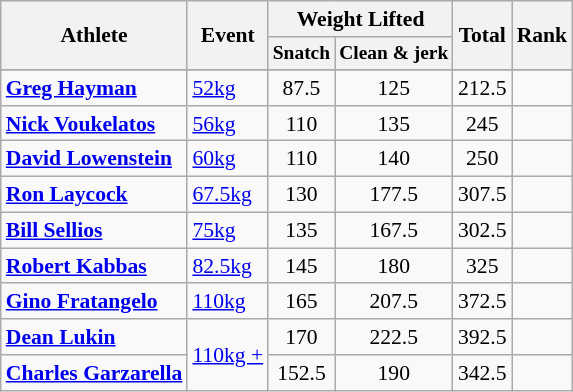<table class="wikitable" style="font-size:90%; text-align:center">
<tr>
<th rowspan=2>Athlete</th>
<th rowspan=2>Event</th>
<th colspan="2">Weight Lifted</th>
<th rowspan="2">Total</th>
<th rowspan="2">Rank</th>
</tr>
<tr style="font-size:90%">
<th>Snatch</th>
<th>Clean & jerk</th>
</tr>
<tr>
</tr>
<tr align=center>
<td align=left><strong><a href='#'>Greg Hayman</a></strong></td>
<td align=left><a href='#'>52kg</a></td>
<td>87.5</td>
<td>125</td>
<td>212.5</td>
<td></td>
</tr>
<tr align=center>
<td align=left><strong><a href='#'>Nick Voukelatos</a></strong></td>
<td align=left><a href='#'>56kg</a></td>
<td>110 </td>
<td>135</td>
<td>245 </td>
<td></td>
</tr>
<tr align=center>
<td align=left><strong><a href='#'>David Lowenstein</a></strong></td>
<td align=left><a href='#'>60kg</a></td>
<td>110</td>
<td>140</td>
<td>250</td>
<td></td>
</tr>
<tr align=center>
<td align=left><strong><a href='#'>Ron Laycock</a></strong></td>
<td align=left><a href='#'>67.5kg</a></td>
<td>130</td>
<td>177.5</td>
<td>307.5</td>
<td></td>
</tr>
<tr align=center>
<td align=left><strong><a href='#'>Bill Sellios</a></strong></td>
<td align=left><a href='#'>75kg</a></td>
<td>135</td>
<td>167.5</td>
<td>302.5</td>
<td></td>
</tr>
<tr align=center>
<td align=left><strong><a href='#'>Robert Kabbas</a></strong></td>
<td align=left><a href='#'>82.5kg</a></td>
<td>145</td>
<td>180</td>
<td>325</td>
<td></td>
</tr>
<tr align=center>
<td align=left><strong><a href='#'>Gino Fratangelo</a></strong></td>
<td align=left><a href='#'>110kg</a></td>
<td>165</td>
<td>207.5</td>
<td>372.5</td>
<td></td>
</tr>
<tr align=center>
<td align=left><strong><a href='#'>Dean Lukin</a></strong></td>
<td align=left rowspan=2><a href='#'>110kg +</a></td>
<td>170</td>
<td>222.5</td>
<td>392.5</td>
<td></td>
</tr>
<tr align=center>
<td align=left><strong><a href='#'>Charles Garzarella</a></strong></td>
<td>152.5</td>
<td>190</td>
<td>342.5</td>
<td></td>
</tr>
</table>
